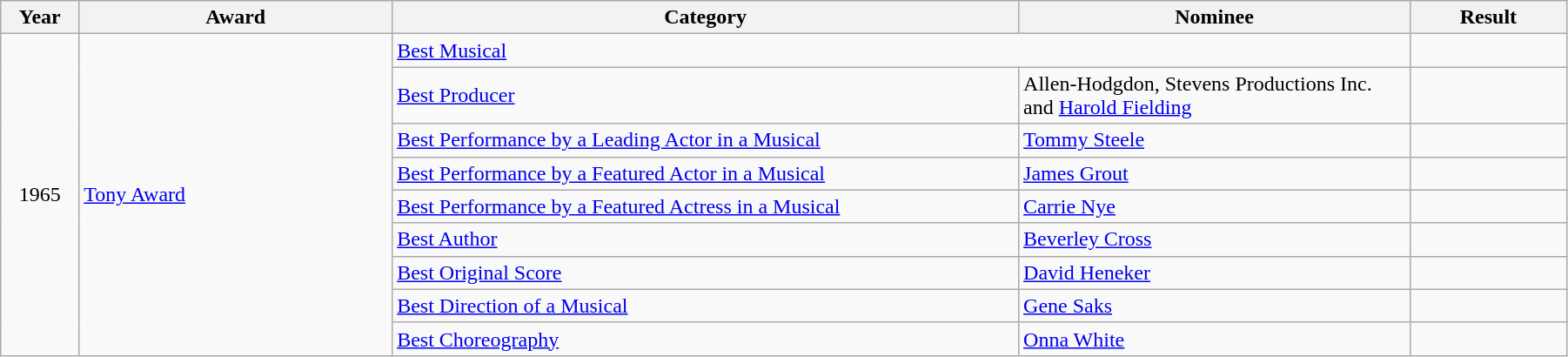<table class="wikitable" width="95%">
<tr>
<th width="5%">Year</th>
<th width="20%">Award</th>
<th width="40%">Category</th>
<th width="25%">Nominee</th>
<th width="10%">Result</th>
</tr>
<tr>
<td rowspan="9" align="center">1965</td>
<td rowspan="9"><a href='#'>Tony Award</a></td>
<td colspan="2"><a href='#'>Best Musical</a></td>
<td></td>
</tr>
<tr>
<td><a href='#'>Best Producer</a></td>
<td>Allen-Hodgdon, Stevens Productions Inc. and <a href='#'>Harold Fielding</a></td>
<td></td>
</tr>
<tr>
<td><a href='#'>Best Performance by a Leading Actor in a Musical</a></td>
<td><a href='#'>Tommy Steele</a></td>
<td></td>
</tr>
<tr>
<td><a href='#'>Best Performance by a Featured Actor in a Musical</a></td>
<td><a href='#'>James Grout</a></td>
<td></td>
</tr>
<tr>
<td><a href='#'>Best Performance by a Featured Actress in a Musical</a></td>
<td><a href='#'>Carrie Nye</a></td>
<td></td>
</tr>
<tr>
<td><a href='#'>Best Author</a></td>
<td><a href='#'>Beverley Cross</a></td>
<td></td>
</tr>
<tr>
<td><a href='#'>Best Original Score</a></td>
<td><a href='#'>David Heneker</a></td>
<td></td>
</tr>
<tr>
<td><a href='#'>Best Direction of a Musical</a></td>
<td><a href='#'>Gene Saks</a></td>
<td></td>
</tr>
<tr>
<td><a href='#'>Best Choreography</a></td>
<td><a href='#'>Onna White</a></td>
<td></td>
</tr>
</table>
